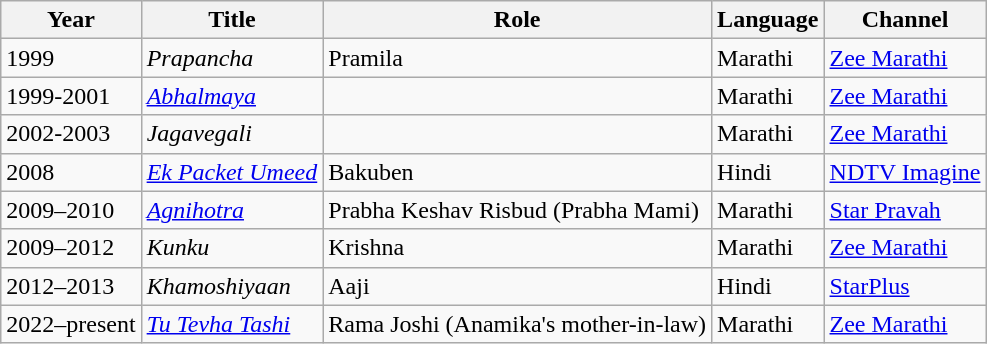<table class="wikitable sortable">
<tr>
<th>Year</th>
<th>Title</th>
<th>Role</th>
<th>Language</th>
<th>Channel</th>
</tr>
<tr>
<td>1999</td>
<td><em>Prapancha</em></td>
<td>Pramila</td>
<td>Marathi</td>
<td><a href='#'>Zee Marathi</a></td>
</tr>
<tr>
<td>1999-2001</td>
<td><em><a href='#'>Abhalmaya</a></em></td>
<td></td>
<td>Marathi</td>
<td><a href='#'>Zee Marathi</a></td>
</tr>
<tr>
<td>2002-2003</td>
<td><em>Jagavegali</em></td>
<td></td>
<td>Marathi</td>
<td><a href='#'>Zee Marathi</a></td>
</tr>
<tr>
<td>2008</td>
<td><em><a href='#'>Ek Packet Umeed</a></em></td>
<td>Bakuben</td>
<td>Hindi</td>
<td><a href='#'>NDTV Imagine</a></td>
</tr>
<tr>
<td>2009–2010</td>
<td><em><a href='#'>Agnihotra</a></em></td>
<td>Prabha Keshav Risbud (Prabha Mami)</td>
<td>Marathi</td>
<td><a href='#'>Star Pravah</a></td>
</tr>
<tr>
<td>2009–2012</td>
<td><em>Kunku</em></td>
<td>Krishna</td>
<td>Marathi</td>
<td><a href='#'>Zee Marathi</a></td>
</tr>
<tr>
<td>2012–2013</td>
<td><em>Khamoshiyaan</em></td>
<td>Aaji</td>
<td>Hindi</td>
<td><a href='#'>StarPlus</a></td>
</tr>
<tr>
<td>2022–present</td>
<td><em><a href='#'>Tu Tevha Tashi</a></em></td>
<td>Rama Joshi (Anamika's mother-in-law)</td>
<td>Marathi</td>
<td><a href='#'>Zee Marathi</a></td>
</tr>
</table>
